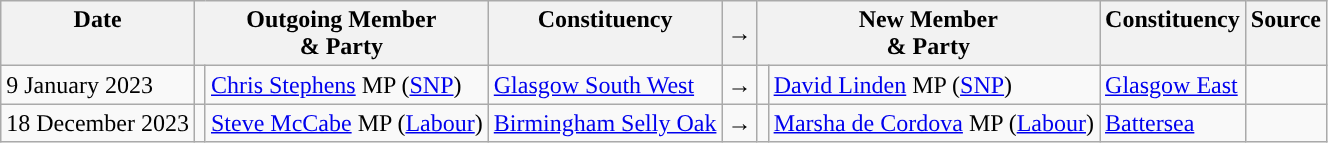<table class="wikitable">
<tr>
<th valign="top">Date</th>
<th colspan="2" valign="top">Outgoing Member<br>& Party</th>
<th valign="top">Constituency</th>
<th>→</th>
<th colspan="2" valign="top">New Member<br>& Party</th>
<th valign="top">Constituency</th>
<th valign="top">Source</th>
</tr>
<tr>
<td nowrap>9 January 2023</td>
<td style="color:inherit;background:"></td>
<td><a href='#'>Chris Stephens</a> MP (<a href='#'>SNP</a>)</td>
<td><a href='#'>Glasgow South West</a></td>
<td>→</td>
<td style="color:inherit;background:"></td>
<td><a href='#'>David Linden</a> MP (<a href='#'>SNP</a>)</td>
<td><a href='#'>Glasgow East</a></td>
<td></td>
</tr>
<tr>
<td nowrap>18 December 2023</td>
<td style="color:inherit;background:"></td>
<td><a href='#'>Steve McCabe</a> MP (<a href='#'>Labour</a>)</td>
<td><a href='#'>Birmingham Selly Oak</a></td>
<td>→</td>
<td style="color:inherit;background:"></td>
<td><a href='#'>Marsha de Cordova</a> MP (<a href='#'>Labour</a>)</td>
<td><a href='#'>Battersea</a></td>
<td></td>
</tr>
</table>
